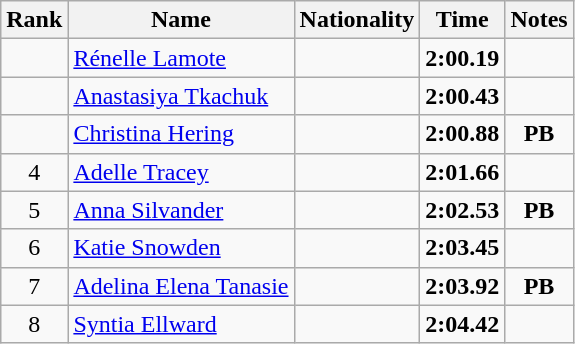<table class="wikitable sortable" style="text-align:center">
<tr>
<th>Rank</th>
<th>Name</th>
<th>Nationality</th>
<th>Time</th>
<th>Notes</th>
</tr>
<tr>
<td></td>
<td align=left><a href='#'>Rénelle Lamote</a></td>
<td align=left></td>
<td><strong>2:00.19</strong></td>
<td></td>
</tr>
<tr>
<td></td>
<td align=left><a href='#'>Anastasiya Tkachuk</a></td>
<td align=left></td>
<td><strong>2:00.43</strong></td>
<td></td>
</tr>
<tr>
<td></td>
<td align=left><a href='#'>Christina Hering</a></td>
<td align=left></td>
<td><strong>2:00.88</strong></td>
<td><strong>PB</strong></td>
</tr>
<tr>
<td>4</td>
<td align=left><a href='#'>Adelle Tracey</a></td>
<td align=left></td>
<td><strong>2:01.66</strong></td>
<td></td>
</tr>
<tr>
<td>5</td>
<td align=left><a href='#'>Anna Silvander</a></td>
<td align=left></td>
<td><strong>2:02.53</strong></td>
<td><strong>PB</strong></td>
</tr>
<tr>
<td>6</td>
<td align=left><a href='#'>Katie Snowden</a></td>
<td align=left></td>
<td><strong>2:03.45</strong></td>
<td></td>
</tr>
<tr>
<td>7</td>
<td align=left><a href='#'>Adelina Elena Tanasie</a></td>
<td align=left></td>
<td><strong>2:03.92</strong></td>
<td><strong>PB</strong></td>
</tr>
<tr>
<td>8</td>
<td align=left><a href='#'>Syntia Ellward</a></td>
<td align=left></td>
<td><strong>2:04.42</strong></td>
<td></td>
</tr>
</table>
